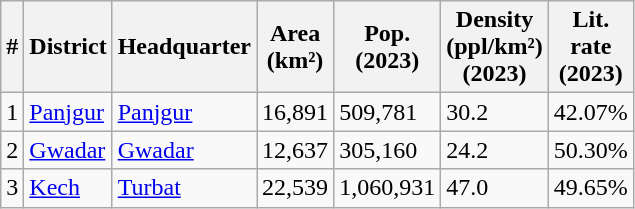<table class="wikitable sortable">
<tr>
<th>#</th>
<th>District</th>
<th>Headquarter</th>
<th>Area<br>(km²)</th>
<th>Pop.<br>(2023)</th>
<th>Density<br>(ppl/km²)<br>(2023)</th>
<th>Lit.<br>rate<br>(2023)</th>
</tr>
<tr>
<td>1</td>
<td><a href='#'>Panjgur</a></td>
<td><a href='#'>Panjgur</a></td>
<td>16,891</td>
<td>509,781</td>
<td>30.2</td>
<td>42.07%</td>
</tr>
<tr>
<td>2</td>
<td><a href='#'>Gwadar</a></td>
<td><a href='#'>Gwadar</a></td>
<td>12,637</td>
<td>305,160</td>
<td>24.2</td>
<td>50.30%</td>
</tr>
<tr>
<td>3</td>
<td><a href='#'>Kech</a></td>
<td><a href='#'>Turbat</a></td>
<td>22,539</td>
<td>1,060,931</td>
<td>47.0</td>
<td>49.65%</td>
</tr>
</table>
